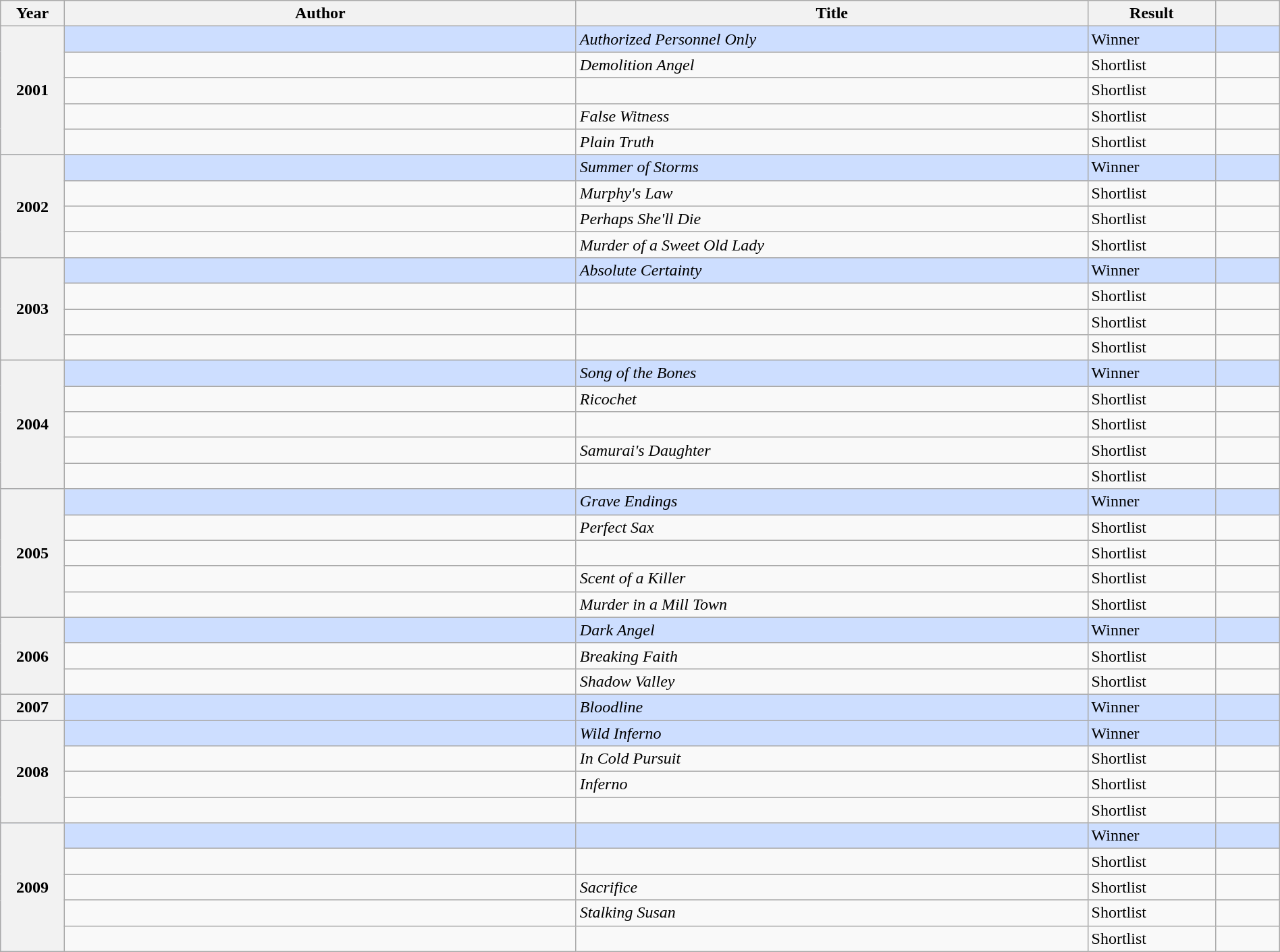<table class="wikitable sortable mw-collapsible" style="width:100%">
<tr>
<th scope="col" width="5%">Year</th>
<th scope="col" width="40%">Author</th>
<th scope="col" width="40%">Title</th>
<th scope="col" width="10%">Result</th>
<th scope="col" width="5%"></th>
</tr>
<tr style="background:#cddeff">
<th rowspan="5">2001</th>
<td></td>
<td><em>Authorized Personnel Only</em></td>
<td>Winner</td>
<td></td>
</tr>
<tr>
<td></td>
<td><em>Demolition Angel</em></td>
<td>Shortlist</td>
<td></td>
</tr>
<tr>
<td></td>
<td><em></em></td>
<td>Shortlist</td>
<td></td>
</tr>
<tr>
<td></td>
<td><em>False Witness</em></td>
<td>Shortlist</td>
<td></td>
</tr>
<tr>
<td></td>
<td><em>Plain Truth</em></td>
<td>Shortlist</td>
<td></td>
</tr>
<tr style="background:#cddeff">
<th rowspan="4">2002</th>
<td></td>
<td><em>Summer of Storms</em></td>
<td>Winner</td>
<td></td>
</tr>
<tr>
<td></td>
<td><em>Murphy's Law</em></td>
<td>Shortlist</td>
<td></td>
</tr>
<tr>
<td></td>
<td><em>Perhaps She'll Die</em></td>
<td>Shortlist</td>
<td></td>
</tr>
<tr>
<td></td>
<td><em>Murder of a Sweet Old Lady</em></td>
<td>Shortlist</td>
<td></td>
</tr>
<tr style="background:#cddeff">
<th rowspan="4">2003</th>
<td></td>
<td><em>Absolute Certainty</em></td>
<td>Winner</td>
<td></td>
</tr>
<tr>
<td></td>
<td><em></em></td>
<td>Shortlist</td>
<td></td>
</tr>
<tr>
<td></td>
<td><em></em></td>
<td>Shortlist</td>
<td></td>
</tr>
<tr>
<td></td>
<td><em></em></td>
<td>Shortlist</td>
<td></td>
</tr>
<tr style="background:#cddeff">
<th rowspan="5">2004</th>
<td></td>
<td><em>Song of the Bones</em></td>
<td>Winner</td>
<td></td>
</tr>
<tr>
<td></td>
<td><em>Ricochet</em></td>
<td>Shortlist</td>
<td></td>
</tr>
<tr>
<td></td>
<td><em></em></td>
<td>Shortlist</td>
<td></td>
</tr>
<tr>
<td></td>
<td><em>Samurai's Daughter</em></td>
<td>Shortlist</td>
<td></td>
</tr>
<tr>
<td></td>
<td><em></em></td>
<td>Shortlist</td>
<td></td>
</tr>
<tr style="background:#cddeff">
<th rowspan="5">2005</th>
<td></td>
<td><em>Grave Endings</em></td>
<td>Winner</td>
<td></td>
</tr>
<tr>
<td></td>
<td><em>Perfect Sax</em></td>
<td>Shortlist</td>
<td></td>
</tr>
<tr>
<td></td>
<td><em></em></td>
<td>Shortlist</td>
<td></td>
</tr>
<tr>
<td></td>
<td><em>Scent of a Killer</em></td>
<td>Shortlist</td>
<td></td>
</tr>
<tr>
<td></td>
<td><em>Murder in a Mill Town</em></td>
<td>Shortlist</td>
<td></td>
</tr>
<tr style="background:#cddeff">
<th rowspan="3">2006</th>
<td></td>
<td><em>Dark Angel</em></td>
<td>Winner</td>
<td></td>
</tr>
<tr>
<td></td>
<td><em>Breaking Faith</em></td>
<td>Shortlist</td>
<td></td>
</tr>
<tr>
<td></td>
<td><em>Shadow Valley</em></td>
<td>Shortlist</td>
<td></td>
</tr>
<tr style="background:#cddeff">
<th>2007</th>
<td></td>
<td><em>Bloodline</em></td>
<td>Winner</td>
<td></td>
</tr>
<tr style="background:#cddeff">
<th rowspan="4">2008</th>
<td></td>
<td><em>Wild Inferno</em></td>
<td>Winner</td>
<td></td>
</tr>
<tr>
<td></td>
<td><em>In Cold Pursuit</em></td>
<td>Shortlist</td>
<td></td>
</tr>
<tr>
<td></td>
<td><em>Inferno</em></td>
<td>Shortlist</td>
<td></td>
</tr>
<tr>
<td></td>
<td><em></em></td>
<td>Shortlist</td>
<td></td>
</tr>
<tr style="background:#cddeff">
<th rowspan="5">2009</th>
<td></td>
<td><em></em></td>
<td>Winner</td>
<td></td>
</tr>
<tr>
<td></td>
<td><em></em></td>
<td>Shortlist</td>
<td></td>
</tr>
<tr>
<td></td>
<td><em>Sacrifice</em></td>
<td>Shortlist</td>
<td></td>
</tr>
<tr>
<td></td>
<td><em>Stalking Susan</em></td>
<td>Shortlist</td>
<td></td>
</tr>
<tr>
<td></td>
<td><em></em></td>
<td>Shortlist</td>
<td></td>
</tr>
</table>
